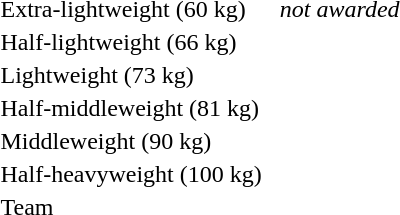<table>
<tr>
<td>Extra-lightweight (60 kg)</td>
<td></td>
<td></td>
<td><em>not awarded</em></td>
</tr>
<tr>
<td>Half-lightweight (66 kg)</td>
<td></td>
<td></td>
<td></td>
</tr>
<tr>
<td rowspan=2>Lightweight (73 kg)</td>
<td rowspan=2></td>
<td rowspan=2></td>
<td></td>
</tr>
<tr>
<td></td>
</tr>
<tr>
<td rowspan=2>Half-middleweight (81 kg)</td>
<td rowspan=2></td>
<td rowspan=2></td>
<td></td>
</tr>
<tr>
<td></td>
</tr>
<tr>
<td rowspan=2>Middleweight (90 kg)</td>
<td rowspan=2></td>
<td rowspan=2></td>
<td></td>
</tr>
<tr>
<td></td>
</tr>
<tr>
<td>Half-heavyweight (100 kg)</td>
<td></td>
<td></td>
<td></td>
</tr>
<tr>
<td rowspan=2>Team</td>
<td rowspan=2></td>
<td rowspan=2></td>
<td></td>
</tr>
<tr>
<td></td>
</tr>
</table>
